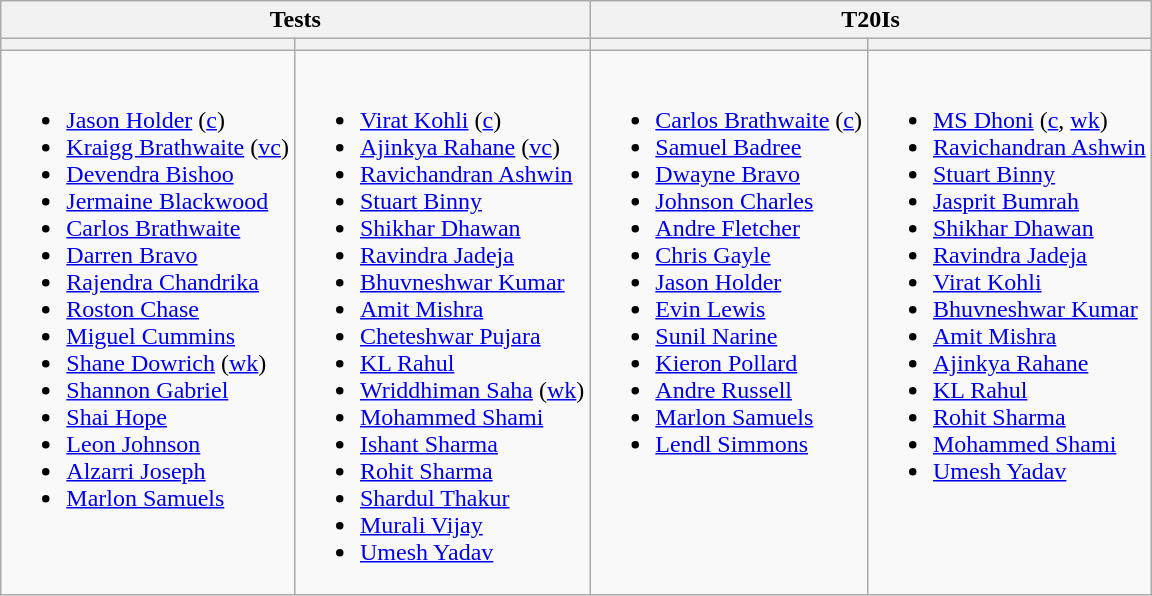<table class="wikitable" style="text-align:left; margin:auto">
<tr>
<th colspan=2>Tests</th>
<th colspan=2>T20Is</th>
</tr>
<tr>
<th></th>
<th></th>
<th></th>
<th></th>
</tr>
<tr style="vertical-align:top">
<td><br><ul><li><a href='#'>Jason Holder</a> (<a href='#'>c</a>)</li><li><a href='#'>Kraigg Brathwaite</a> (<a href='#'>vc</a>)</li><li><a href='#'>Devendra Bishoo</a></li><li><a href='#'>Jermaine Blackwood</a></li><li><a href='#'>Carlos Brathwaite</a></li><li><a href='#'>Darren Bravo</a></li><li><a href='#'>Rajendra Chandrika</a></li><li><a href='#'>Roston Chase</a></li><li><a href='#'>Miguel Cummins</a></li><li><a href='#'>Shane Dowrich</a> (<a href='#'>wk</a>)</li><li><a href='#'>Shannon Gabriel</a></li><li><a href='#'>Shai Hope</a></li><li><a href='#'>Leon Johnson</a></li><li><a href='#'>Alzarri Joseph</a></li><li><a href='#'>Marlon Samuels</a></li></ul></td>
<td><br><ul><li><a href='#'>Virat Kohli</a> (<a href='#'>c</a>)</li><li><a href='#'>Ajinkya Rahane</a> (<a href='#'>vc</a>)</li><li><a href='#'>Ravichandran Ashwin</a></li><li><a href='#'>Stuart Binny</a></li><li><a href='#'>Shikhar Dhawan</a></li><li><a href='#'>Ravindra Jadeja</a></li><li><a href='#'>Bhuvneshwar Kumar</a></li><li><a href='#'>Amit Mishra</a></li><li><a href='#'>Cheteshwar Pujara</a></li><li><a href='#'>KL Rahul</a></li><li><a href='#'>Wriddhiman Saha</a> (<a href='#'>wk</a>)</li><li><a href='#'>Mohammed Shami</a></li><li><a href='#'>Ishant Sharma</a></li><li><a href='#'>Rohit Sharma</a></li><li><a href='#'>Shardul Thakur</a></li><li><a href='#'>Murali Vijay</a></li><li><a href='#'>Umesh Yadav</a></li></ul></td>
<td><br><ul><li><a href='#'>Carlos Brathwaite</a> (<a href='#'>c</a>)</li><li><a href='#'>Samuel Badree</a></li><li><a href='#'>Dwayne Bravo</a></li><li><a href='#'>Johnson Charles</a></li><li><a href='#'>Andre Fletcher</a></li><li><a href='#'>Chris Gayle</a></li><li><a href='#'>Jason Holder</a></li><li><a href='#'>Evin Lewis</a></li><li><a href='#'>Sunil Narine</a></li><li><a href='#'>Kieron Pollard</a></li><li><a href='#'>Andre Russell</a></li><li><a href='#'>Marlon Samuels</a></li><li><a href='#'>Lendl Simmons</a></li></ul></td>
<td><br><ul><li><a href='#'>MS Dhoni</a> (<a href='#'>c</a>, <a href='#'>wk</a>)</li><li><a href='#'>Ravichandran Ashwin</a></li><li><a href='#'>Stuart Binny</a></li><li><a href='#'>Jasprit Bumrah</a></li><li><a href='#'>Shikhar Dhawan</a></li><li><a href='#'>Ravindra Jadeja</a></li><li><a href='#'>Virat Kohli</a></li><li><a href='#'>Bhuvneshwar Kumar</a></li><li><a href='#'>Amit Mishra</a></li><li><a href='#'>Ajinkya Rahane</a></li><li><a href='#'>KL Rahul</a></li><li><a href='#'>Rohit Sharma</a></li><li><a href='#'>Mohammed Shami</a></li><li><a href='#'>Umesh Yadav</a></li></ul></td>
</tr>
</table>
